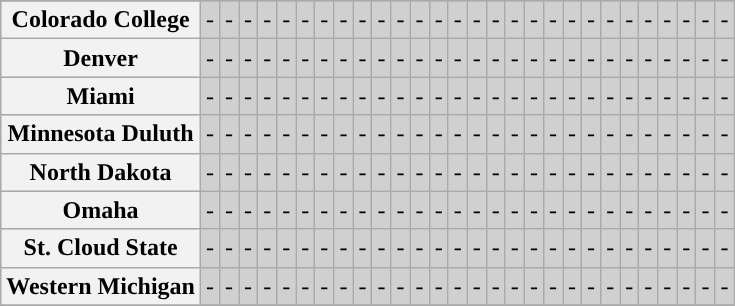<table class="wikitable sortable" style="text-align: center;">
<tr>
</tr>
<tr bgcolor=d0d0d0>
</tr>
<tr bgcolor=d0d0d0>
<th>Colorado College</th>
<td>-</td>
<td>-</td>
<td>-</td>
<td>-</td>
<td>-</td>
<td>-</td>
<td>-</td>
<td>-</td>
<td>-</td>
<td>-</td>
<td>-</td>
<td>-</td>
<td>-</td>
<td>-</td>
<td>-</td>
<td>-</td>
<td>-</td>
<td>-</td>
<td>-</td>
<td>-</td>
<td>-</td>
<td>-</td>
<td>-</td>
<td>-</td>
<td>-</td>
<td>-</td>
<td>-</td>
<td>-</td>
</tr>
<tr bgcolor=d0d0d0>
<th>Denver</th>
<td>-</td>
<td>-</td>
<td>-</td>
<td>-</td>
<td>-</td>
<td>-</td>
<td>-</td>
<td>-</td>
<td>-</td>
<td>-</td>
<td>-</td>
<td>-</td>
<td>-</td>
<td>-</td>
<td>-</td>
<td>-</td>
<td>-</td>
<td>-</td>
<td>-</td>
<td>-</td>
<td>-</td>
<td>-</td>
<td>-</td>
<td>-</td>
<td>-</td>
<td>-</td>
<td>-</td>
<td>-</td>
</tr>
<tr bgcolor=d0d0d0>
<th>Miami</th>
<td>-</td>
<td>-</td>
<td>-</td>
<td>-</td>
<td>-</td>
<td>-</td>
<td>-</td>
<td>-</td>
<td>-</td>
<td>-</td>
<td>-</td>
<td>-</td>
<td>-</td>
<td>-</td>
<td>-</td>
<td>-</td>
<td>-</td>
<td>-</td>
<td>-</td>
<td>-</td>
<td>-</td>
<td>-</td>
<td>-</td>
<td>-</td>
<td>-</td>
<td>-</td>
<td>-</td>
<td>-</td>
</tr>
<tr bgcolor=d0d0d0>
<th>Minnesota Duluth</th>
<td>-</td>
<td>-</td>
<td>-</td>
<td>-</td>
<td>-</td>
<td>-</td>
<td>-</td>
<td>-</td>
<td>-</td>
<td>-</td>
<td>-</td>
<td>-</td>
<td>-</td>
<td>-</td>
<td>-</td>
<td>-</td>
<td>-</td>
<td>-</td>
<td>-</td>
<td>-</td>
<td>-</td>
<td>-</td>
<td>-</td>
<td>-</td>
<td>-</td>
<td>-</td>
<td>-</td>
<td>-</td>
</tr>
<tr bgcolor=d0d0d0>
<th>North Dakota</th>
<td>-</td>
<td>-</td>
<td>-</td>
<td>-</td>
<td>-</td>
<td>-</td>
<td>-</td>
<td>-</td>
<td>-</td>
<td>-</td>
<td>-</td>
<td>-</td>
<td>-</td>
<td>-</td>
<td>-</td>
<td>-</td>
<td>-</td>
<td>-</td>
<td>-</td>
<td>-</td>
<td>-</td>
<td>-</td>
<td>-</td>
<td>-</td>
<td>-</td>
<td>-</td>
<td>-</td>
<td>-</td>
</tr>
<tr bgcolor=d0d0d0>
<th>Omaha</th>
<td>-</td>
<td>-</td>
<td>-</td>
<td>-</td>
<td>-</td>
<td>-</td>
<td>-</td>
<td>-</td>
<td>-</td>
<td>-</td>
<td>-</td>
<td>-</td>
<td>-</td>
<td>-</td>
<td>-</td>
<td>-</td>
<td>-</td>
<td>-</td>
<td>-</td>
<td>-</td>
<td>-</td>
<td>-</td>
<td>-</td>
<td>-</td>
<td>-</td>
<td>-</td>
<td>-</td>
<td>-</td>
</tr>
<tr bgcolor=d0d0d0>
<th>St. Cloud State</th>
<td>-</td>
<td>-</td>
<td>-</td>
<td>-</td>
<td>-</td>
<td>-</td>
<td>-</td>
<td>-</td>
<td>-</td>
<td>-</td>
<td>-</td>
<td>-</td>
<td>-</td>
<td>-</td>
<td>-</td>
<td>-</td>
<td>-</td>
<td>-</td>
<td>-</td>
<td>-</td>
<td>-</td>
<td>-</td>
<td>-</td>
<td>-</td>
<td>-</td>
<td>-</td>
<td>-</td>
<td>-</td>
</tr>
<tr bgcolor=d0d0d0>
<th>Western Michigan</th>
<td>-</td>
<td>-</td>
<td>-</td>
<td>-</td>
<td>-</td>
<td>-</td>
<td>-</td>
<td>-</td>
<td>-</td>
<td>-</td>
<td>-</td>
<td>-</td>
<td>-</td>
<td>-</td>
<td>-</td>
<td>-</td>
<td>-</td>
<td>-</td>
<td>-</td>
<td>-</td>
<td>-</td>
<td>-</td>
<td>-</td>
<td>-</td>
<td>-</td>
<td>-</td>
<td>-</td>
<td>-</td>
</tr>
<tr>
</tr>
</table>
